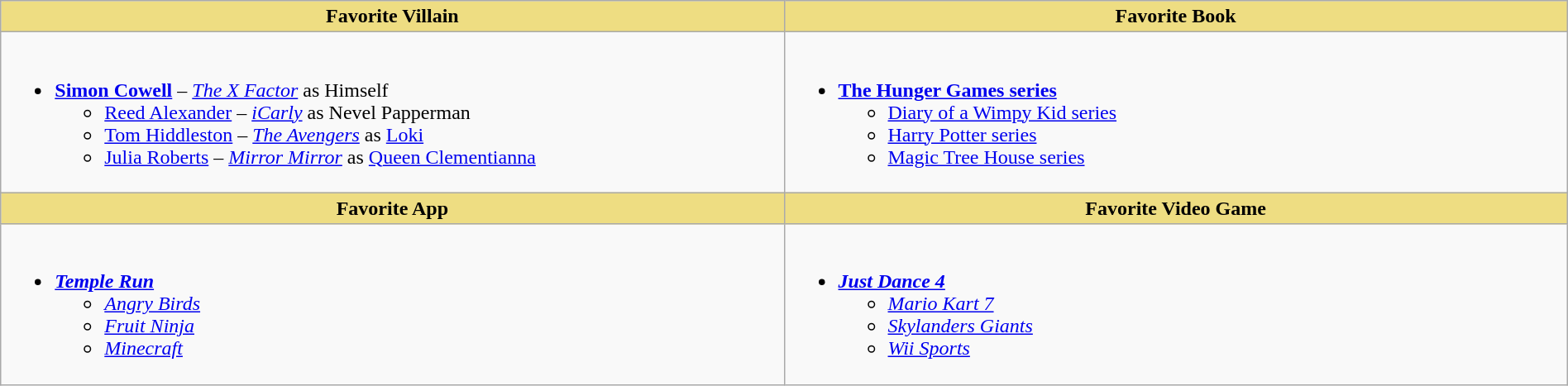<table class="wikitable" style="width:100%;">
<tr>
<th style="background:#EEDD82; width:50%">Favorite Villain</th>
<th style="background:#EEDD82; width:50%">Favorite Book</th>
</tr>
<tr>
<td valign="top"><br><ul><li><strong><a href='#'>Simon Cowell</a></strong> – <em><a href='#'>The X Factor</a></em> as Himself<ul><li><a href='#'>Reed Alexander</a> – <em><a href='#'>iCarly</a></em> as Nevel Papperman</li><li><a href='#'>Tom Hiddleston</a> – <em><a href='#'>The Avengers</a></em> as <a href='#'>Loki</a></li><li><a href='#'>Julia Roberts</a> – <em><a href='#'>Mirror Mirror</a></em> as <a href='#'>Queen Clementianna</a></li></ul></li></ul></td>
<td valign="top"><br><ul><li><strong><a href='#'>The Hunger Games series</a></strong><ul><li><a href='#'>Diary of a Wimpy Kid series</a></li><li><a href='#'>Harry Potter series</a></li><li><a href='#'>Magic Tree House series</a></li></ul></li></ul></td>
</tr>
<tr>
<th style="background:#EEDD82; width:50%">Favorite App</th>
<th style="background:#EEDD82; width:50%">Favorite Video Game</th>
</tr>
<tr>
<td valign="top"><br><ul><li><strong><em><a href='#'>Temple Run</a></em></strong><ul><li><em><a href='#'>Angry Birds</a></em></li><li><em><a href='#'>Fruit Ninja</a></em></li><li><em><a href='#'>Minecraft</a></em></li></ul></li></ul></td>
<td valign="top"><br><ul><li><strong><em><a href='#'>Just Dance 4</a></em></strong><ul><li><em><a href='#'>Mario Kart 7</a></em></li><li><em><a href='#'>Skylanders Giants</a></em></li><li><em><a href='#'>Wii Sports</a></em></li></ul></li></ul></td>
</tr>
</table>
